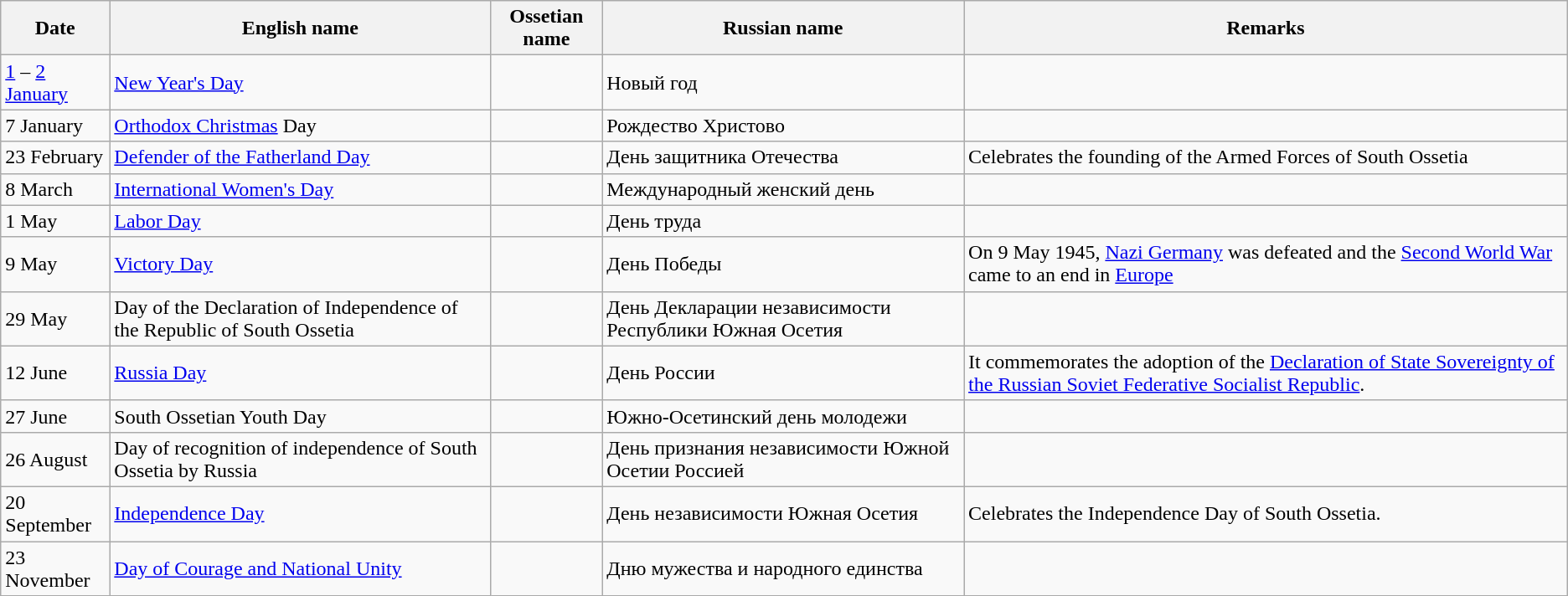<table class="wikitable">
<tr>
<th>Date</th>
<th>English name</th>
<th>Ossetian name</th>
<th>Russian name</th>
<th>Remarks</th>
</tr>
<tr>
<td><a href='#'>1</a> – <a href='#'>2 January</a></td>
<td><a href='#'>New Year's Day</a></td>
<td></td>
<td>Новый год</td>
<td></td>
</tr>
<tr>
<td>7 January</td>
<td><a href='#'>Orthodox Christmas</a> Day</td>
<td></td>
<td>Рождество Христово</td>
<td></td>
</tr>
<tr>
<td>23 February</td>
<td><a href='#'>Defender of the Fatherland Day</a></td>
<td></td>
<td>День защитника Отечества</td>
<td>Celebrates the founding of the Armed Forces of South Ossetia</td>
</tr>
<tr>
<td>8 March</td>
<td><a href='#'>International Women's Day</a></td>
<td></td>
<td>Международный женский день</td>
<td></td>
</tr>
<tr>
<td>1 May</td>
<td><a href='#'>Labor Day</a></td>
<td></td>
<td>День труда</td>
<td></td>
</tr>
<tr>
<td>9 May</td>
<td><a href='#'>Victory Day</a></td>
<td></td>
<td>День Победы</td>
<td>On 9 May 1945, <a href='#'>Nazi Germany</a> was defeated and the <a href='#'>Second World War</a> came to an end in <a href='#'>Europe</a></td>
</tr>
<tr>
<td>29 May</td>
<td>Day of the Declaration of Independence of the Republic of South Ossetia</td>
<td></td>
<td>День Декларации независимости Республики Южная Осетия</td>
<td></td>
</tr>
<tr>
<td>12 June</td>
<td><a href='#'>Russia Day</a></td>
<td></td>
<td>День России</td>
<td>It commemorates the adoption of the <a href='#'>Declaration of State Sovereignty of the Russian Soviet Federative Socialist Republic</a>.</td>
</tr>
<tr>
<td>27 June</td>
<td>South Ossetian Youth Day</td>
<td></td>
<td>Южно-Осетинский день молодежи</td>
<td></td>
</tr>
<tr>
<td>26 August</td>
<td>Day of recognition of independence of South Ossetia by Russia</td>
<td></td>
<td>День признания независимости Южной Осетии Россией</td>
<td></td>
</tr>
<tr>
<td>20 September</td>
<td><a href='#'>Independence Day</a></td>
<td></td>
<td>День независимости Южная Осетия</td>
<td>Celebrates the Independence Day of South Ossetia.</td>
</tr>
<tr>
<td>23 November</td>
<td><a href='#'>Day of Courage and National Unity</a></td>
<td></td>
<td>Дню мужества и народного единства</td>
<td></td>
</tr>
</table>
